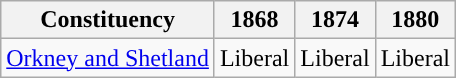<table class="wikitable">
<tr>
<th>Constituency</th>
<th>1868</th>
<th>1874</th>
<th>1880</th>
</tr>
<tr>
<td><a href='#'>Orkney and Shetland</a></td>
<td>Liberal</td>
<td>Liberal</td>
<td>Liberal</td>
</tr>
</table>
